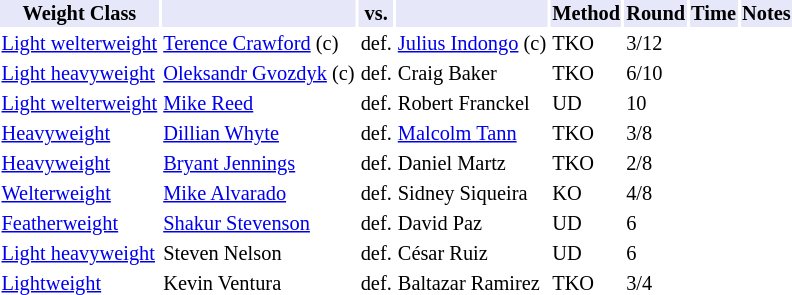<table class="toccolours" style="font-size: 85%;">
<tr>
<th style="background:#e6e8fa; color:#000; text-align:center;">Weight Class</th>
<th style="background:#e6e8fa; color:#000; text-align:center;"></th>
<th style="background:#e6e8fa; color:#000; text-align:center;">vs.</th>
<th style="background:#e6e8fa; color:#000; text-align:center;"></th>
<th style="background:#e6e8fa; color:#000; text-align:center;">Method</th>
<th style="background:#e6e8fa; color:#000; text-align:center;">Round</th>
<th style="background:#e6e8fa; color:#000; text-align:center;">Time</th>
<th style="background:#e6e8fa; color:#000; text-align:center;">Notes</th>
</tr>
<tr>
<td><a href='#'>Light welterweight</a></td>
<td> <a href='#'>Terence Crawford</a> (c)</td>
<td>def.</td>
<td> <a href='#'>Julius Indongo</a> (c)</td>
<td>TKO</td>
<td>3/12</td>
<td></td>
<td></td>
</tr>
<tr>
<td><a href='#'>Light heavyweight</a></td>
<td> <a href='#'>Oleksandr Gvozdyk</a> (c)</td>
<td>def.</td>
<td> Craig Baker</td>
<td>TKO</td>
<td>6/10</td>
<td></td>
<td></td>
</tr>
<tr>
<td><a href='#'>Light welterweight</a></td>
<td> <a href='#'>Mike Reed</a></td>
<td>def.</td>
<td> Robert Franckel</td>
<td>UD</td>
<td>10</td>
<td></td>
<td></td>
</tr>
<tr>
<td><a href='#'>Heavyweight</a></td>
<td> <a href='#'>Dillian Whyte</a></td>
<td>def.</td>
<td> <a href='#'>Malcolm Tann</a></td>
<td>TKO</td>
<td>3/8</td>
<td></td>
<td></td>
</tr>
<tr>
<td><a href='#'>Heavyweight</a></td>
<td> <a href='#'>Bryant Jennings</a></td>
<td>def.</td>
<td> Daniel Martz</td>
<td>TKO</td>
<td>2/8</td>
<td></td>
<td></td>
</tr>
<tr>
<td><a href='#'>Welterweight</a></td>
<td> <a href='#'>Mike Alvarado</a></td>
<td>def.</td>
<td> Sidney Siqueira</td>
<td>KO</td>
<td>4/8</td>
<td></td>
<td></td>
</tr>
<tr>
<td><a href='#'>Featherweight</a></td>
<td> <a href='#'>Shakur Stevenson</a></td>
<td>def.</td>
<td> David Paz</td>
<td>UD</td>
<td>6</td>
<td></td>
<td></td>
</tr>
<tr>
<td><a href='#'>Light heavyweight</a></td>
<td> Steven Nelson</td>
<td>def.</td>
<td> César Ruiz</td>
<td>UD</td>
<td>6</td>
<td></td>
<td></td>
</tr>
<tr>
<td><a href='#'>Lightweight</a></td>
<td> Kevin Ventura</td>
<td>def.</td>
<td> Baltazar Ramirez</td>
<td>TKO</td>
<td>3/4</td>
<td></td>
<td></td>
</tr>
</table>
